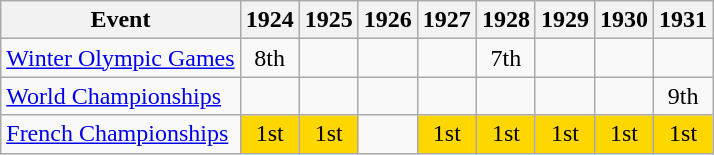<table class="wikitable">
<tr>
<th>Event</th>
<th>1924</th>
<th>1925</th>
<th>1926</th>
<th>1927</th>
<th>1928</th>
<th>1929</th>
<th>1930</th>
<th>1931</th>
</tr>
<tr>
<td><a href='#'>Winter Olympic Games</a></td>
<td align="center">8th</td>
<td></td>
<td></td>
<td></td>
<td align="center">7th</td>
<td></td>
<td></td>
<td></td>
</tr>
<tr>
<td><a href='#'>World Championships</a></td>
<td></td>
<td></td>
<td></td>
<td></td>
<td></td>
<td></td>
<td></td>
<td align="center">9th</td>
</tr>
<tr>
<td><a href='#'>French Championships</a></td>
<td align="center" bgcolor="gold">1st</td>
<td align="center" bgcolor="gold">1st</td>
<td></td>
<td align="center" bgcolor="gold">1st</td>
<td align="center" bgcolor="gold">1st</td>
<td align="center" bgcolor="gold">1st</td>
<td align="center" bgcolor="gold">1st</td>
<td align="center" bgcolor="gold">1st</td>
</tr>
</table>
